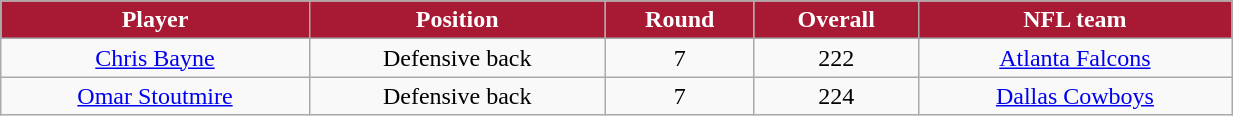<table class="wikitable" width="65%">
<tr align="center"  style="background:#A81933;color:#FFFFFF;">
<td><strong>Player</strong></td>
<td><strong>Position</strong></td>
<td><strong>Round</strong></td>
<td><strong>Overall</strong></td>
<td><strong>NFL team</strong></td>
</tr>
<tr align="center" bgcolor="">
<td><a href='#'>Chris Bayne</a></td>
<td>Defensive back</td>
<td>7</td>
<td>222</td>
<td><a href='#'>Atlanta Falcons</a></td>
</tr>
<tr align="center" bgcolor="">
<td><a href='#'>Omar Stoutmire</a></td>
<td>Defensive back</td>
<td>7</td>
<td>224</td>
<td><a href='#'>Dallas Cowboys</a></td>
</tr>
</table>
